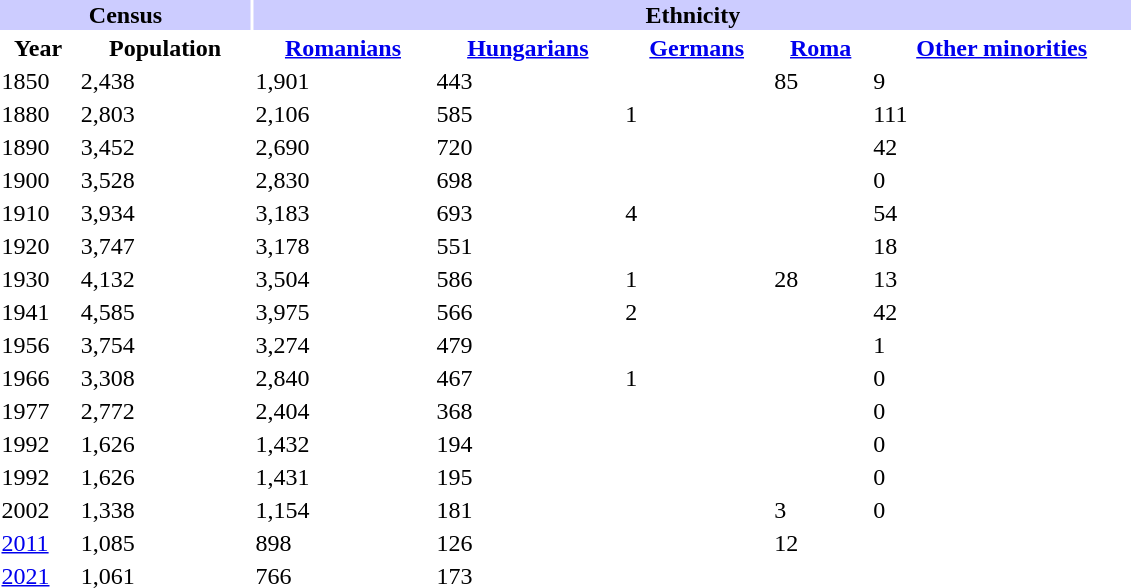<table class="toccolours" style="margin: 0 1em 0 1em;" width="60%">
<tr>
<th colspan="2" align="center" style="background:#ccccff;"><strong>Census</strong></th>
<th colspan="7" align="center" style="background:#ccccff;"><strong>Ethnicity</strong></th>
</tr>
<tr>
<th><strong>Year</strong></th>
<th><strong>Population</strong></th>
<th><a href='#'>Romanians</a></th>
<th><a href='#'>Hungarians</a></th>
<th><a href='#'>Germans</a></th>
<th><a href='#'>Roma</a></th>
<th><a href='#'>Other minorities</a></th>
</tr>
<tr valign="bottom">
<td height="12,75">1850</td>
<td>2,438</td>
<td>1,901</td>
<td>443</td>
<td></td>
<td>85</td>
<td>9</td>
</tr>
<tr valign="bottom">
<td height="12,75">1880</td>
<td>2,803</td>
<td>2,106</td>
<td>585</td>
<td>1</td>
<td></td>
<td>111</td>
</tr>
<tr valign="bottom">
<td height="12,75">1890</td>
<td>3,452</td>
<td>2,690</td>
<td>720</td>
<td></td>
<td></td>
<td>42</td>
</tr>
<tr valign="bottom">
<td height="12,75">1900</td>
<td>3,528</td>
<td>2,830</td>
<td>698</td>
<td></td>
<td></td>
<td>0</td>
</tr>
<tr valign="bottom">
<td height="12,75">1910</td>
<td>3,934</td>
<td>3,183</td>
<td>693</td>
<td>4</td>
<td></td>
<td>54</td>
</tr>
<tr valign="bottom">
<td height="12,75">1920</td>
<td>3,747</td>
<td>3,178</td>
<td>551</td>
<td></td>
<td></td>
<td>18</td>
</tr>
<tr valign="bottom">
<td height="12,75">1930</td>
<td>4,132</td>
<td>3,504</td>
<td>586</td>
<td>1</td>
<td>28</td>
<td>13</td>
</tr>
<tr valign="bottom">
<td height="12,75">1941</td>
<td>4,585</td>
<td>3,975</td>
<td>566</td>
<td>2</td>
<td></td>
<td>42</td>
</tr>
<tr valign="bottom">
<td height="12,75">1956</td>
<td>3,754</td>
<td>3,274</td>
<td>479</td>
<td></td>
<td></td>
<td>1</td>
</tr>
<tr valign="bottom">
<td height="12,75">1966</td>
<td>3,308</td>
<td>2,840</td>
<td>467</td>
<td>1</td>
<td></td>
<td>0</td>
</tr>
<tr valign="bottom">
<td height="12,75">1977</td>
<td>2,772</td>
<td>2,404</td>
<td>368</td>
<td></td>
<td></td>
<td>0</td>
</tr>
<tr valign="bottom">
<td height="12,75">1992</td>
<td>1,626</td>
<td>1,432</td>
<td>194</td>
<td></td>
<td></td>
<td>0</td>
</tr>
<tr valign="bottom">
<td height="12,75">1992</td>
<td>1,626</td>
<td>1,431</td>
<td>195</td>
<td></td>
<td></td>
<td>0</td>
</tr>
<tr valign="bottom">
<td height="12,75">2002</td>
<td>1,338</td>
<td>1,154</td>
<td>181</td>
<td></td>
<td>3</td>
<td>0</td>
</tr>
<tr valign="bottom">
<td height="12,75"><a href='#'>2011</a></td>
<td>1,085</td>
<td>898</td>
<td>126</td>
<td></td>
<td>12</td>
<td></td>
</tr>
<tr valign="bottom">
<td height="12,75"><a href='#'>2021</a></td>
<td>1,061</td>
<td>766</td>
<td>173</td>
<td></td>
<td></td>
<td></td>
</tr>
</table>
